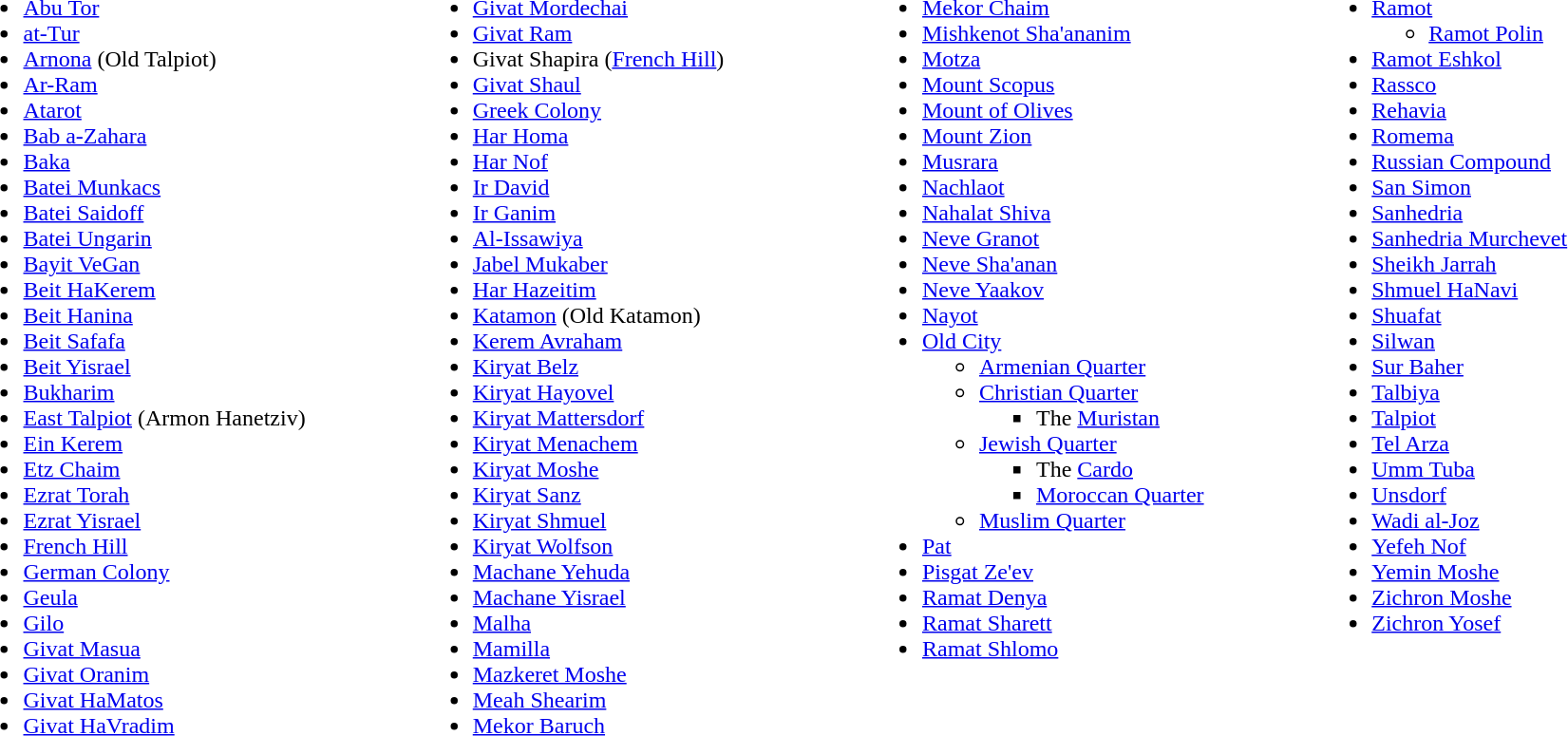<table width="100%">
<tr valign=top>
<td width="25%"><br><ul><li><a href='#'>Abu Tor</a></li><li><a href='#'>at-Tur</a></li><li><a href='#'>Arnona</a> (Old Talpiot)</li><li><a href='#'>Ar-Ram</a></li><li><a href='#'>Atarot</a></li><li><a href='#'>Bab a-Zahara</a></li><li><a href='#'>Baka</a></li><li><a href='#'>Batei Munkacs</a></li><li><a href='#'>Batei Saidoff</a></li><li><a href='#'>Batei Ungarin</a></li><li><a href='#'>Bayit VeGan</a></li><li><a href='#'>Beit HaKerem</a></li><li><a href='#'>Beit Hanina</a></li><li><a href='#'>Beit Safafa</a></li><li><a href='#'>Beit Yisrael</a></li><li><a href='#'>Bukharim</a></li><li><a href='#'>East Talpiot</a> (Armon Hanetziv)</li><li><a href='#'>Ein Kerem</a></li><li><a href='#'>Etz Chaim</a></li><li><a href='#'>Ezrat Torah</a></li><li><a href='#'>Ezrat Yisrael</a></li><li><a href='#'>French Hill</a></li><li><a href='#'>German Colony</a></li><li><a href='#'>Geula</a></li><li><a href='#'>Gilo</a></li><li><a href='#'>Givat Masua</a></li><li><a href='#'>Givat Oranim</a></li><li><a href='#'>Givat HaMatos</a></li><li><a href='#'>Givat HaVradim</a></li></ul></td>
<td width="25%"><br><ul><li><a href='#'>Givat Mordechai</a></li><li><a href='#'>Givat Ram</a></li><li>Givat Shapira (<a href='#'>French Hill</a>)</li><li><a href='#'>Givat Shaul</a></li><li><a href='#'>Greek Colony</a></li><li><a href='#'>Har Homa</a></li><li><a href='#'>Har Nof</a></li><li><a href='#'>Ir David</a></li><li><a href='#'>Ir Ganim</a></li><li><a href='#'>Al-Issawiya</a></li><li><a href='#'>Jabel Mukaber</a></li><li><a href='#'>Har Hazeitim</a></li><li><a href='#'>Katamon</a> (Old Katamon)</li><li><a href='#'>Kerem Avraham</a></li><li><a href='#'>Kiryat Belz</a></li><li><a href='#'>Kiryat Hayovel</a></li><li><a href='#'>Kiryat Mattersdorf</a></li><li><a href='#'>Kiryat Menachem</a></li><li><a href='#'>Kiryat Moshe</a></li><li><a href='#'>Kiryat Sanz</a></li><li><a href='#'>Kiryat Shmuel</a></li><li><a href='#'>Kiryat Wolfson</a></li><li><a href='#'>Machane Yehuda</a></li><li><a href='#'>Machane Yisrael</a></li><li><a href='#'>Malha</a></li><li><a href='#'>Mamilla</a></li><li><a href='#'>Mazkeret Moshe</a></li><li><a href='#'>Meah Shearim</a></li><li><a href='#'>Mekor Baruch</a></li></ul></td>
<td width="25%"><br><ul><li><a href='#'>Mekor Chaim</a></li><li><a href='#'>Mishkenot Sha'ananim</a></li><li><a href='#'>Motza</a></li><li><a href='#'>Mount Scopus</a></li><li><a href='#'>Mount of Olives</a></li><li><a href='#'>Mount Zion</a></li><li><a href='#'>Musrara</a></li><li><a href='#'>Nachlaot</a></li><li><a href='#'>Nahalat Shiva</a></li><li><a href='#'>Neve Granot</a></li><li><a href='#'>Neve Sha'anan</a></li><li><a href='#'>Neve Yaakov</a></li><li><a href='#'>Nayot</a></li><li><a href='#'>Old City</a><ul><li><a href='#'>Armenian Quarter</a></li><li><a href='#'>Christian Quarter</a><ul><li>The <a href='#'>Muristan</a></li></ul></li><li><a href='#'>Jewish Quarter</a><ul><li>The <a href='#'>Cardo</a></li><li><a href='#'>Moroccan Quarter</a></li></ul></li><li><a href='#'>Muslim Quarter</a></li></ul></li><li><a href='#'>Pat</a></li><li><a href='#'>Pisgat Ze'ev</a></li><li><a href='#'>Ramat Denya</a></li><li><a href='#'>Ramat Sharett</a></li><li><a href='#'>Ramat Shlomo</a></li></ul></td>
<td width="25%"><br><ul><li><a href='#'>Ramot</a><ul><li><a href='#'>Ramot Polin</a></li></ul></li><li><a href='#'>Ramot Eshkol</a></li><li><a href='#'>Rassco</a></li><li><a href='#'>Rehavia</a></li><li><a href='#'>Romema</a></li><li><a href='#'>Russian Compound</a></li><li><a href='#'>San Simon</a></li><li><a href='#'>Sanhedria</a></li><li><a href='#'>Sanhedria Murchevet</a></li><li><a href='#'>Sheikh Jarrah</a></li><li><a href='#'>Shmuel HaNavi</a></li><li><a href='#'>Shuafat</a></li><li><a href='#'>Silwan</a></li><li><a href='#'>Sur Baher</a></li><li><a href='#'>Talbiya</a></li><li><a href='#'>Talpiot</a></li><li><a href='#'>Tel Arza</a></li><li><a href='#'>Umm Tuba</a></li><li><a href='#'>Unsdorf</a></li><li><a href='#'>Wadi al-Joz</a></li><li><a href='#'>Yefeh Nof</a></li><li><a href='#'>Yemin Moshe</a></li><li><a href='#'>Zichron Moshe</a></li><li><a href='#'>Zichron Yosef</a></li></ul></td>
</tr>
</table>
